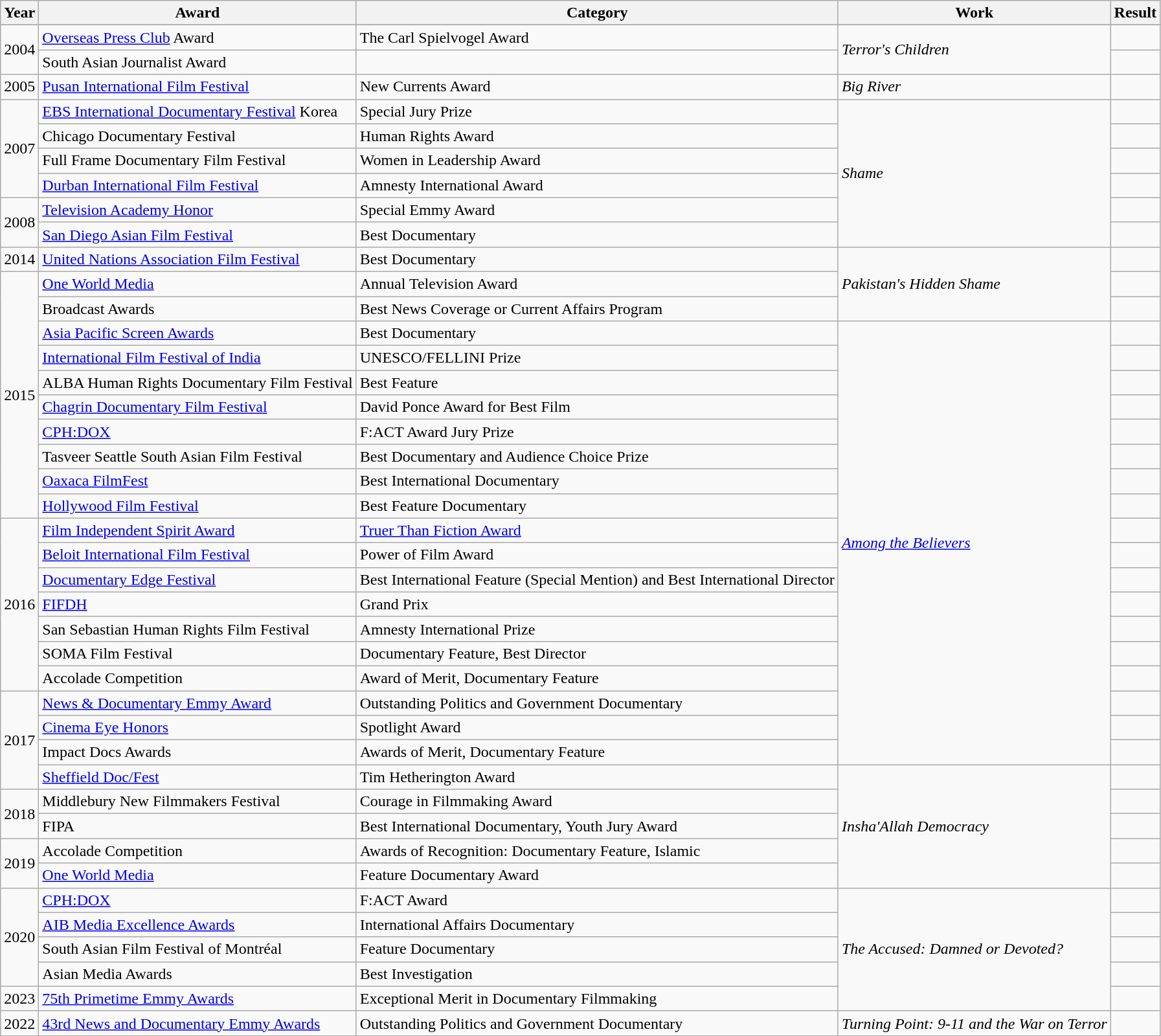<table class="wikitable">
<tr>
<th>Year</th>
<th>Award</th>
<th>Category</th>
<th>Work</th>
<th>Result</th>
</tr>
<tr>
</tr>
<tr>
<td rowspan="2">2004</td>
<td><a href='#'>Overseas Press Club</a> Award</td>
<td>The Carl Spielvogel Award</td>
<td rowspan="2"><em>Terror's Children</em></td>
<td></td>
</tr>
<tr>
<td>South Asian Journalist Award</td>
<td></td>
<td></td>
</tr>
<tr>
<td>2005</td>
<td><a href='#'>Pusan International Film Festival</a></td>
<td>New Currents Award</td>
<td><em>Big River</em></td>
<td></td>
</tr>
<tr>
<td rowspan="4">2007</td>
<td><a href='#'>EBS International Documentary Festival</a> Korea</td>
<td>Special Jury Prize</td>
<td rowspan="6"><em>Shame</em></td>
<td></td>
</tr>
<tr>
<td>Chicago Documentary Festival</td>
<td>Human Rights Award</td>
<td></td>
</tr>
<tr>
<td>Full Frame Documentary Film Festival</td>
<td>Women in Leadership Award</td>
<td></td>
</tr>
<tr>
<td><a href='#'>Durban International Film Festival</a></td>
<td>Amnesty International Award</td>
<td></td>
</tr>
<tr>
<td rowspan="2">2008</td>
<td><a href='#'>Television Academy Honor</a></td>
<td>Special Emmy Award</td>
<td></td>
</tr>
<tr>
<td><a href='#'>San Diego Asian Film Festival</a></td>
<td>Best Documentary</td>
<td></td>
</tr>
<tr>
<td>2014</td>
<td><a href='#'>United Nations Association Film Festival</a></td>
<td>Best Documentary</td>
<td rowspan="3"><em>Pakistan's Hidden Shame</em></td>
<td></td>
</tr>
<tr>
<td rowspan="10">2015</td>
<td><a href='#'>One World Media</a></td>
<td>Annual Television Award</td>
<td></td>
</tr>
<tr>
<td>Broadcast Awards</td>
<td>Best News Coverage or Current Affairs Program</td>
<td></td>
</tr>
<tr>
<td><a href='#'>Asia Pacific Screen Awards</a></td>
<td>Best Documentary</td>
<td rowspan="18"><em><a href='#'>Among the Believers</a></em></td>
<td></td>
</tr>
<tr>
<td><a href='#'>International Film Festival of India</a></td>
<td>UNESCO/FELLINI Prize</td>
<td></td>
</tr>
<tr>
<td>ALBA Human Rights Documentary Film Festival</td>
<td>Best Feature</td>
<td></td>
</tr>
<tr>
<td><a href='#'>Chagrin Documentary Film Festival</a></td>
<td>David Ponce Award for Best Film</td>
<td></td>
</tr>
<tr>
<td><a href='#'>CPH:DOX</a></td>
<td>F:ACT Award Jury Prize</td>
<td></td>
</tr>
<tr>
<td>Tasveer Seattle South Asian Film Festival</td>
<td>Best Documentary and Audience Choice Prize</td>
<td></td>
</tr>
<tr>
<td><a href='#'>Oaxaca FilmFest</a></td>
<td>Best International Documentary</td>
<td></td>
</tr>
<tr>
<td><a href='#'>Hollywood Film Festival</a></td>
<td>Best Feature Documentary</td>
<td></td>
</tr>
<tr>
<td rowspan="7">2016</td>
<td><a href='#'>Film Independent Spirit Award</a></td>
<td><a href='#'>Truer Than Fiction Award</a></td>
<td></td>
</tr>
<tr>
<td><a href='#'>Beloit International Film Festival</a></td>
<td>Power of Film Award</td>
<td></td>
</tr>
<tr>
<td><a href='#'>Documentary Edge Festival</a></td>
<td>Best International Feature (Special Mention) and Best International Director</td>
<td></td>
</tr>
<tr>
<td><a href='#'>FIFDH</a></td>
<td>Grand Prix</td>
<td></td>
</tr>
<tr>
<td>San Sebastian Human Rights Film Festival</td>
<td>Amnesty International Prize</td>
<td></td>
</tr>
<tr>
<td>SOMA Film Festival</td>
<td>Documentary Feature, Best Director</td>
<td></td>
</tr>
<tr>
<td>Accolade Competition</td>
<td>Award of Merit, Documentary Feature</td>
<td></td>
</tr>
<tr>
<td rowspan="4">2017</td>
<td><a href='#'>News & Documentary Emmy Award</a></td>
<td>Outstanding Politics and Government Documentary</td>
<td></td>
</tr>
<tr>
<td><a href='#'>Cinema Eye Honors</a></td>
<td>Spotlight Award</td>
<td></td>
</tr>
<tr>
<td>Impact Docs Awards</td>
<td>Awards of Merit, Documentary Feature</td>
<td></td>
</tr>
<tr>
<td><a href='#'>Sheffield Doc/Fest</a></td>
<td>Tim Hetherington Award</td>
<td rowspan="5"><em>Insha'Allah Democracy</em></td>
<td></td>
</tr>
<tr>
<td rowspan="2">2018</td>
<td>Middlebury New Filmmakers Festival</td>
<td>Courage in Filmmaking Award</td>
<td></td>
</tr>
<tr>
<td>FIPA</td>
<td>Best International Documentary, Youth Jury Award</td>
<td></td>
</tr>
<tr>
<td rowspan="2">2019</td>
<td>Accolade Competition</td>
<td>Awards of Recognition: Documentary Feature, Islamic</td>
<td></td>
</tr>
<tr>
<td><a href='#'>One World Media</a></td>
<td>Feature Documentary Award</td>
<td></td>
</tr>
<tr>
<td rowspan="4">2020</td>
<td><a href='#'>CPH:DOX</a></td>
<td>F:ACT Award</td>
<td rowspan="5"><em>The Accused: Damned or Devoted?</em></td>
<td></td>
</tr>
<tr>
<td><a href='#'>AIB Media Excellence Awards</a></td>
<td>International Affairs Documentary</td>
<td></td>
</tr>
<tr>
<td>South Asian Film Festival of Montréal</td>
<td>Feature Documentary</td>
<td></td>
</tr>
<tr>
<td>Asian Media Awards</td>
<td>Best Investigation</td>
<td></td>
</tr>
<tr>
<td>2023</td>
<td><a href='#'>75th Primetime Emmy Awards</a></td>
<td>Exceptional Merit in Documentary Filmmaking</td>
<td></td>
</tr>
<tr>
<td rowspan="1">2022</td>
<td><a href='#'>43rd News and Documentary Emmy Awards</a></td>
<td>Outstanding Politics and Government Documentary</td>
<td rowspan="1"><em>Turning Point: 9-11 and the War on Terror</em></td>
<td></td>
</tr>
</table>
